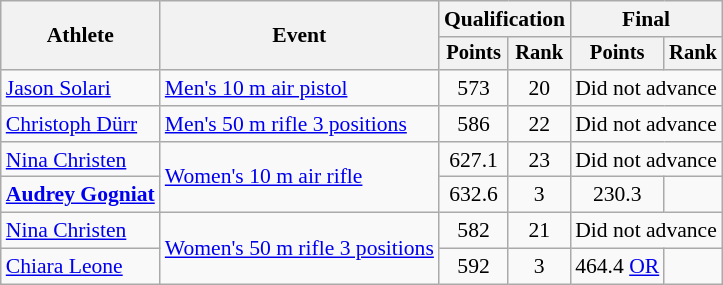<table class="wikitable" style="font-size:90%">
<tr>
<th rowspan="2">Athlete</th>
<th rowspan="2">Event</th>
<th colspan=2>Qualification</th>
<th colspan=2>Final</th>
</tr>
<tr style="font-size:95%">
<th>Points</th>
<th>Rank</th>
<th>Points</th>
<th>Rank</th>
</tr>
<tr align=center>
<td align=left><a href='#'>Jason Solari</a></td>
<td align=left><a href='#'>Men's 10 m air pistol</a></td>
<td>573</td>
<td>20</td>
<td colspan=2>Did not advance</td>
</tr>
<tr align=center>
<td align=left><a href='#'>Christoph Dürr</a></td>
<td align=left><a href='#'>Men's 50 m rifle 3 positions</a></td>
<td>586</td>
<td>22</td>
<td colspan=2>Did not advance</td>
</tr>
<tr align=center>
<td align=left><a href='#'>Nina Christen</a></td>
<td align=left rowspan=2><a href='#'>Women's 10 m air rifle</a></td>
<td>627.1</td>
<td>23</td>
<td colspan="2">Did not advance</td>
</tr>
<tr align=center>
<td align=left><strong><a href='#'>Audrey Gogniat</a></strong></td>
<td>632.6</td>
<td>3</td>
<td>230.3</td>
<td></td>
</tr>
<tr align=center>
<td align=left><a href='#'>Nina Christen</a></td>
<td align=left rowspan=2><a href='#'>Women's 50 m rifle 3 positions</a></td>
<td>582</td>
<td>21</td>
<td colspan=2>Did not advance</td>
</tr>
<tr align="center">
<td align="left"><a href='#'>Chiara Leone</a></td>
<td>592</td>
<td>3</td>
<td>464.4 <a href='#'>OR</a></td>
<td></td>
</tr>
</table>
